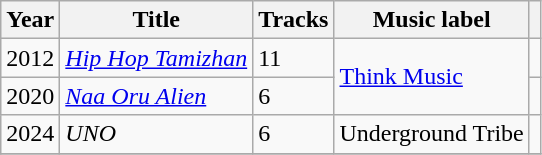<table class="wikitable sortable">
<tr>
<th>Year</th>
<th>Title</th>
<th>Tracks</th>
<th>Music label</th>
<th></th>
</tr>
<tr>
<td>2012</td>
<td><em><a href='#'>Hip Hop Tamizhan</a></em></td>
<td>11</td>
<td rowspan="2"><a href='#'>Think Music</a></td>
<td></td>
</tr>
<tr>
<td>2020</td>
<td><em><a href='#'>Naa Oru Alien</a></em></td>
<td>6</td>
<td></td>
</tr>
<tr>
<td>2024</td>
<td><em>UNO</em></td>
<td>6</td>
<td>Underground Tribe</td>
<td></td>
</tr>
<tr>
</tr>
</table>
